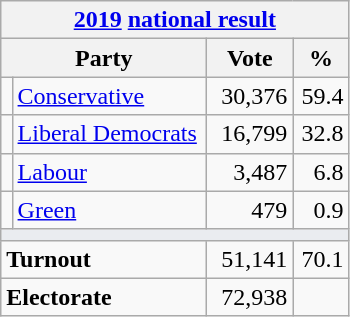<table class="wikitable">
<tr>
<th colspan="4"><a href='#'>2019</a> <a href='#'>national result</a></th>
</tr>
<tr>
<th bgcolor="#DDDDFF" width="130px" colspan="2">Party</th>
<th bgcolor="#DDDDFF" width="50px">Vote</th>
<th bgcolor="#DDDDFF" width="30px">%</th>
</tr>
<tr>
<td></td>
<td><a href='#'>Conservative</a></td>
<td align=right>30,376</td>
<td align=right>59.4</td>
</tr>
<tr>
<td></td>
<td><a href='#'>Liberal Democrats</a></td>
<td align=right>16,799</td>
<td align=right>32.8</td>
</tr>
<tr>
<td></td>
<td><a href='#'>Labour</a></td>
<td align=right>3,487</td>
<td align=right>6.8</td>
</tr>
<tr>
<td></td>
<td><a href='#'>Green</a></td>
<td align=right>479</td>
<td align=right>0.9</td>
</tr>
<tr>
<td colspan="4" bgcolor="#EAECF0"></td>
</tr>
<tr>
<td colspan="2"><strong>Turnout</strong></td>
<td align=right>51,141</td>
<td align=right>70.1</td>
</tr>
<tr>
<td colspan="2"><strong>Electorate</strong></td>
<td align=right>72,938</td>
</tr>
</table>
